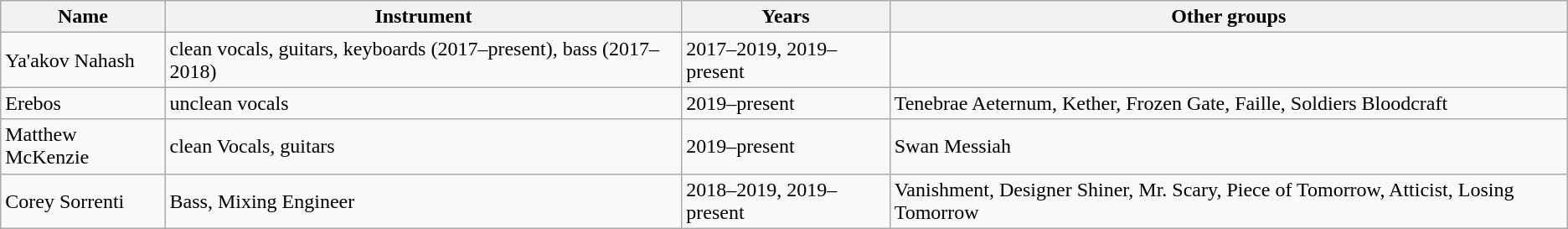<table class="wikitable">
<tr>
<th>Name</th>
<th>Instrument</th>
<th>Years</th>
<th>Other groups</th>
</tr>
<tr>
<td>Ya'akov Nahash</td>
<td>clean vocals, guitars, keyboards (2017–present), bass (2017–2018)</td>
<td>2017–2019, 2019–present</td>
</tr>
<tr>
<td>Erebos</td>
<td>unclean vocals</td>
<td>2019–present</td>
<td>Tenebrae Aeternum, Kether, Frozen Gate, Faille, Soldiers Bloodcraft</td>
</tr>
<tr>
<td>Matthew McKenzie</td>
<td>clean Vocals, guitars</td>
<td>2019–present</td>
<td>Swan Messiah</td>
</tr>
<tr>
<td>Corey Sorrenti</td>
<td>Bass, Mixing Engineer</td>
<td>2018–2019, 2019–present</td>
<td>Vanishment, Designer Shiner, Mr. Scary, Piece of Tomorrow, Atticist, Losing Tomorrow</td>
</tr>
</table>
